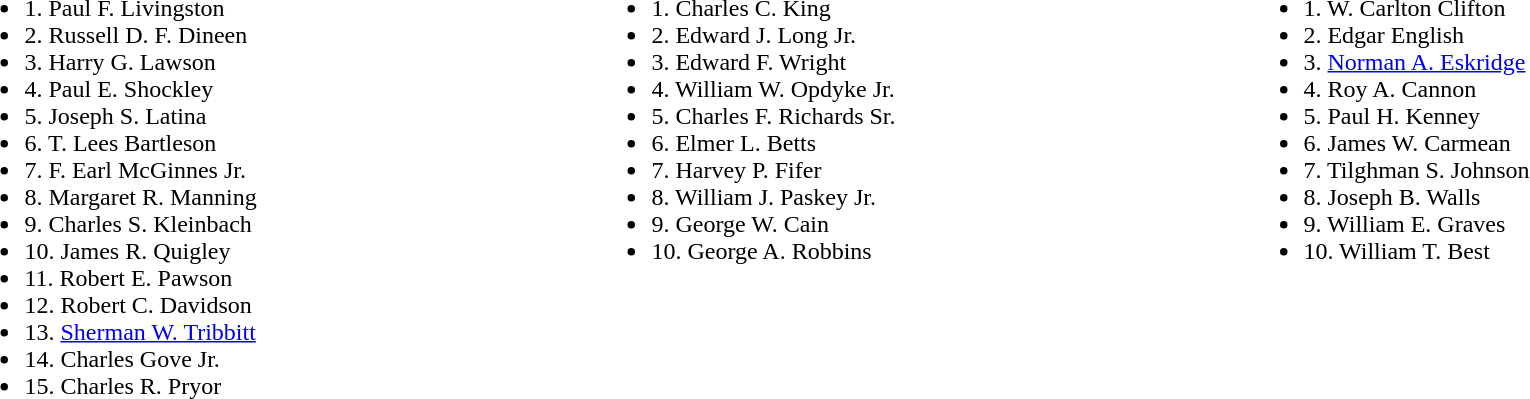<table width=100%>
<tr valign=top>
<td><br><ul><li>1. Paul F. Livingston</li><li>2. Russell D. F. Dineen</li><li>3. Harry G. Lawson</li><li>4. Paul E. Shockley</li><li>5. Joseph S. Latina</li><li>6. T. Lees Bartleson</li><li>7. F. Earl McGinnes Jr.</li><li>8. Margaret R. Manning</li><li>9. Charles S. Kleinbach</li><li>10. James R. Quigley</li><li>11. Robert E. Pawson</li><li>12. Robert C. Davidson</li><li>13. <a href='#'>Sherman W. Tribbitt</a></li><li>14. Charles Gove Jr.</li><li>15. Charles R. Pryor</li></ul></td>
<td><br><ul><li>1. Charles C. King</li><li>2. Edward J. Long Jr.</li><li>3. Edward F. Wright</li><li>4. William W. Opdyke Jr.</li><li>5. Charles F. Richards Sr.</li><li>6. Elmer L. Betts</li><li>7. Harvey P. Fifer</li><li>8. William J. Paskey Jr.</li><li>9. George W. Cain</li><li>10. George A. Robbins</li></ul></td>
<td><br><ul><li>1. W. Carlton Clifton</li><li>2. Edgar English</li><li>3. <a href='#'>Norman A. Eskridge</a></li><li>4. Roy A. Cannon</li><li>5. Paul H. Kenney</li><li>6. James W. Carmean</li><li>7. Tilghman S. Johnson</li><li>8. Joseph B. Walls</li><li>9. William E. Graves</li><li>10. William T. Best</li></ul></td>
</tr>
</table>
